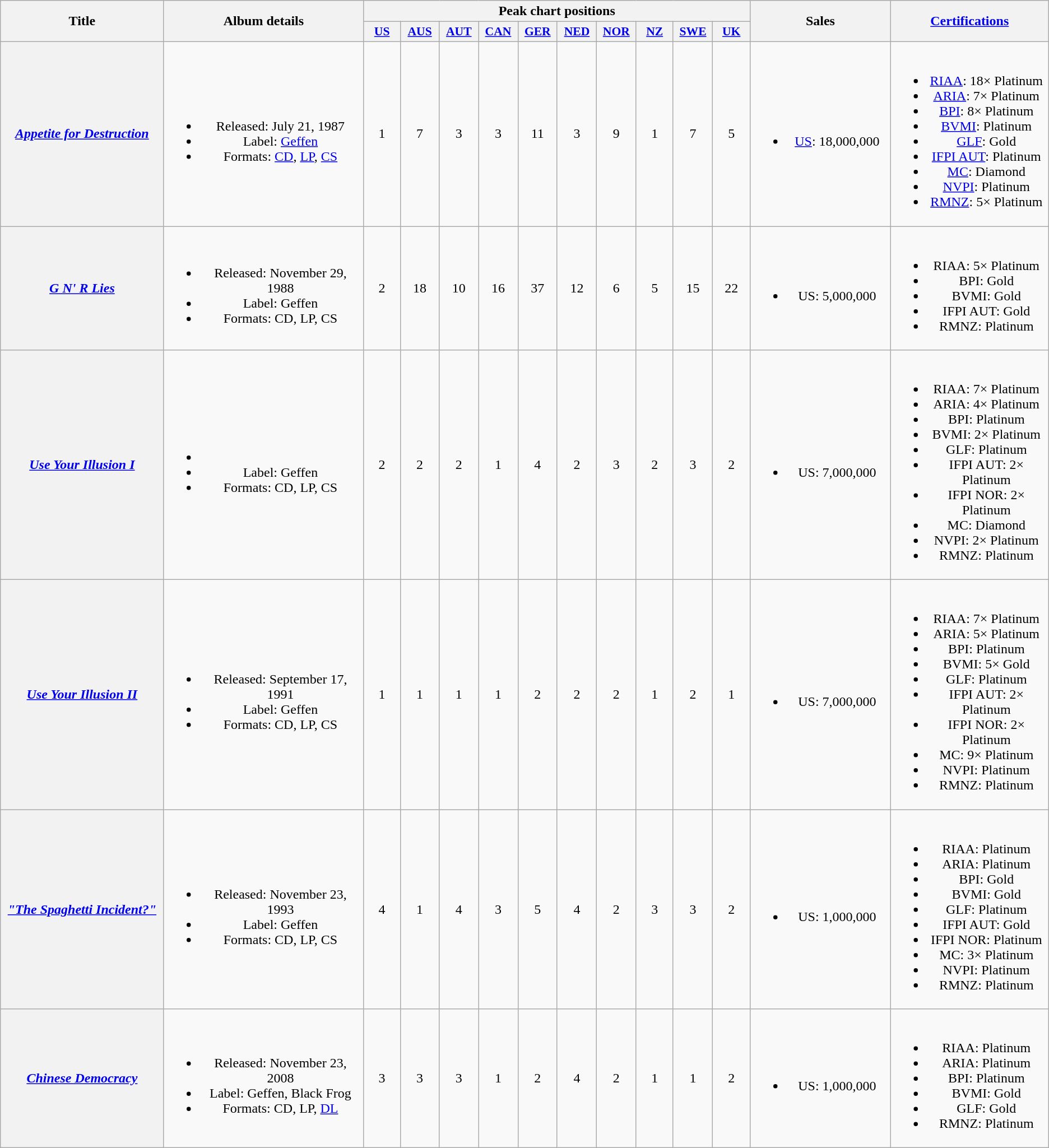<table class="wikitable plainrowheaders" style="text-align:center;">
<tr>
<th scope="col" rowspan="2" style="width:14em;">Title</th>
<th scope="col" rowspan="2" style="width:17em;">Album details</th>
<th scope="col" colspan="10">Peak chart positions</th>
<th scope="col" rowspan="2" style="width:11em;">Sales</th>
<th scope="col" rowspan="2" style="width:13em;"><a href='#'>Certifications</a></th>
</tr>
<tr>
<th scope="col" style="width:3em;font-size:90%;"><a href='#'>US</a><br></th>
<th scope="col" style="width:3em;font-size:90%;"><a href='#'>AUS</a><br></th>
<th scope="col" style="width:3em;font-size:90%;"><a href='#'>AUT</a><br></th>
<th scope="col" style="width:3em;font-size:90%;"><a href='#'>CAN</a><br></th>
<th scope="col" style="width:3em;font-size:90%;"><a href='#'>GER</a><br></th>
<th scope="col" style="width:3em;font-size:90%;"><a href='#'>NED</a><br></th>
<th scope="col" style="width:3em;font-size:90%;"><a href='#'>NOR</a><br></th>
<th scope="col" style="width:3em;font-size:90%;"><a href='#'>NZ</a><br></th>
<th scope="col" style="width:3em;font-size:90%;"><a href='#'>SWE</a><br></th>
<th scope="col" style="width:3em;font-size:90%;"><a href='#'>UK</a><br></th>
</tr>
<tr>
<th scope="row"><em><a href='#'>Appetite for Destruction</a></em></th>
<td><br><ul><li>Released: July 21, 1987</li><li>Label: <a href='#'>Geffen</a></li><li>Formats: <a href='#'>CD</a>, <a href='#'>LP</a>, <a href='#'>CS</a></li></ul></td>
<td>1</td>
<td>7</td>
<td>3</td>
<td>3</td>
<td>11</td>
<td>3</td>
<td>9</td>
<td>1</td>
<td>7</td>
<td>5</td>
<td><br><ul><li><a href='#'>US</a>: 18,000,000</li></ul></td>
<td><br><ul><li><a href='#'>RIAA</a>: 18× Platinum</li><li><a href='#'>ARIA</a>: 7× Platinum</li><li><a href='#'>BPI</a>: 8× Platinum</li><li><a href='#'>BVMI</a>: Platinum</li><li><a href='#'>GLF</a>: Gold</li><li><a href='#'>IFPI AUT</a>: Platinum</li><li><a href='#'>MC</a>: Diamond</li><li><a href='#'>NVPI</a>: Platinum</li><li><a href='#'>RMNZ</a>: 5× Platinum</li></ul></td>
</tr>
<tr>
<th scope="row"><em><a href='#'>G N' R Lies</a></em></th>
<td><br><ul><li>Released: November 29, 1988</li><li>Label: Geffen</li><li>Formats: CD, LP, CS</li></ul></td>
<td>2</td>
<td>18</td>
<td>10</td>
<td>16</td>
<td>37</td>
<td>12</td>
<td>6</td>
<td>5</td>
<td>15</td>
<td>22</td>
<td><br><ul><li>US: 5,000,000</li></ul></td>
<td><br><ul><li>RIAA: 5× Platinum</li><li>BPI: Gold</li><li>BVMI: Gold</li><li>IFPI AUT: Gold</li><li>RMNZ: Platinum</li></ul></td>
</tr>
<tr>
<th scope="row"><em><a href='#'>Use Your Illusion I</a></em></th>
<td><br><ul><li></li><li>Label: Geffen</li><li>Formats: CD, LP, CS</li></ul></td>
<td>2</td>
<td>2</td>
<td>2</td>
<td>1</td>
<td>4</td>
<td>2</td>
<td>3</td>
<td>2</td>
<td>3</td>
<td>2</td>
<td><br><ul><li>US: 7,000,000</li></ul></td>
<td><br><ul><li>RIAA: 7× Platinum</li><li>ARIA: 4× Platinum</li><li>BPI: Platinum</li><li>BVMI: 2× Platinum</li><li>GLF: Platinum</li><li>IFPI AUT: 2× Platinum</li><li>IFPI NOR: 2× Platinum</li><li>MC: Diamond</li><li>NVPI: 2× Platinum</li><li>RMNZ: Platinum</li></ul></td>
</tr>
<tr>
<th scope="row"><em><a href='#'>Use Your Illusion II</a></em></th>
<td><br><ul><li>Released: September 17, 1991</li><li>Label: Geffen</li><li>Formats: CD, LP, CS</li></ul></td>
<td>1</td>
<td>1</td>
<td>1</td>
<td>1</td>
<td>2</td>
<td>2</td>
<td>2</td>
<td>1</td>
<td>2</td>
<td>1</td>
<td><br><ul><li>US: 7,000,000</li></ul></td>
<td><br><ul><li>RIAA: 7× Platinum</li><li>ARIA: 5× Platinum</li><li>BPI: Platinum</li><li>BVMI: 5× Gold</li><li>GLF: Platinum</li><li>IFPI AUT: 2× Platinum</li><li>IFPI NOR: 2× Platinum</li><li>MC: 9× Platinum</li><li>NVPI: Platinum</li><li>RMNZ: Platinum</li></ul></td>
</tr>
<tr>
<th scope="row"><em><a href='#'>"The Spaghetti Incident?"</a></em></th>
<td><br><ul><li>Released: November 23, 1993</li><li>Label: Geffen</li><li>Formats: CD, LP, CS</li></ul></td>
<td>4</td>
<td>1</td>
<td>4</td>
<td>3</td>
<td>5</td>
<td>4</td>
<td>2</td>
<td>3</td>
<td>3</td>
<td>2</td>
<td><br><ul><li>US: 1,000,000</li></ul></td>
<td><br><ul><li>RIAA: Platinum</li><li>ARIA: Platinum</li><li>BPI: Gold</li><li>BVMI: Gold</li><li>GLF: Platinum</li><li>IFPI AUT: Gold</li><li>IFPI NOR: Platinum</li><li>MC: 3× Platinum</li><li>NVPI: Platinum</li><li>RMNZ: Platinum</li></ul></td>
</tr>
<tr>
<th scope="row"><em><a href='#'>Chinese Democracy</a></em></th>
<td><br><ul><li>Released: November 23, 2008</li><li>Label: Geffen, Black Frog</li><li>Formats: CD, LP, <a href='#'>DL</a></li></ul></td>
<td>3</td>
<td>3</td>
<td>3</td>
<td>1</td>
<td>2</td>
<td>4</td>
<td>2</td>
<td>1</td>
<td>1</td>
<td>2</td>
<td><br><ul><li>US: 1,000,000</li></ul></td>
<td><br><ul><li>RIAA: Platinum</li><li>ARIA: Platinum</li><li>BPI: Platinum</li><li>BVMI: Gold</li><li>GLF: Gold</li><li>RMNZ: Platinum</li></ul></td>
</tr>
</table>
